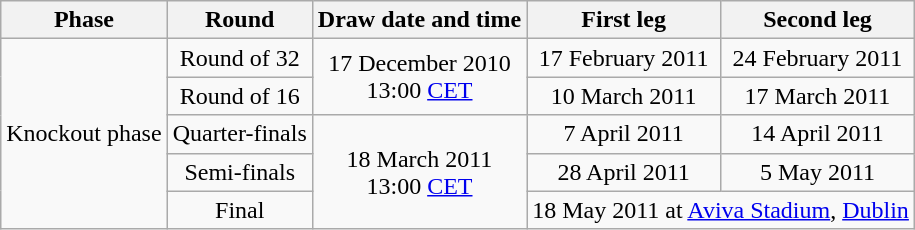<table class="wikitable" border="1">
<tr align="center">
<th>Phase</th>
<th>Round</th>
<th>Draw date and time</th>
<th>First leg</th>
<th>Second leg</th>
</tr>
<tr align="center">
<td rowspan=5>Knockout phase</td>
<td>Round of 32</td>
<td rowspan=2>17 December 2010<br>13:00 <a href='#'>CET</a></td>
<td>17 February 2011</td>
<td>24 February 2011</td>
</tr>
<tr align="center">
<td>Round of 16</td>
<td>10 March 2011</td>
<td>17 March 2011</td>
</tr>
<tr align="center">
<td>Quarter-finals</td>
<td rowspan=3>18 March 2011<br>13:00 <a href='#'>CET</a></td>
<td>7 April 2011</td>
<td>14 April 2011</td>
</tr>
<tr align="center">
<td>Semi-finals</td>
<td>28 April 2011</td>
<td>5 May 2011</td>
</tr>
<tr align="center">
<td>Final</td>
<td colspan=2>18 May 2011 at <a href='#'>Aviva Stadium</a>, <a href='#'>Dublin</a></td>
</tr>
</table>
